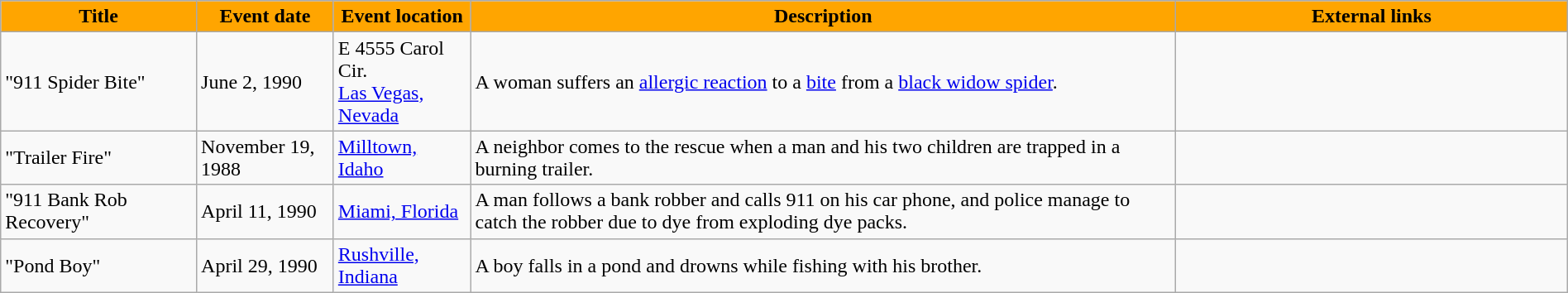<table class="wikitable" style="width: 100%;">
<tr>
<th style="background: #FFA500; color: #000000; width: 10%;">Title</th>
<th style="background: #FFA500; color: #000000; width: 7%;">Event date</th>
<th style="background: #FFA500; color: #000000; width: 7%;">Event location</th>
<th style="background: #FFA500; color: #000000; width: 36%;">Description</th>
<th style="background: #FFA500; color: #000000; width: 20%;">External links</th>
</tr>
<tr>
<td>"911 Spider Bite"</td>
<td>June 2, 1990</td>
<td>E 4555 Carol Cir.<br><a href='#'>Las Vegas, Nevada</a></td>
<td>A woman suffers an <a href='#'>allergic reaction</a> to a <a href='#'>bite</a> from a <a href='#'>black widow spider</a>.</td>
<td></td>
</tr>
<tr>
<td>"Trailer Fire"</td>
<td>November 19, 1988</td>
<td><a href='#'>Milltown, Idaho</a></td>
<td>A neighbor comes to the rescue when a man and his two children are trapped in a burning trailer.</td>
<td></td>
</tr>
<tr>
<td>"911 Bank Rob Recovery"</td>
<td>April 11, 1990</td>
<td><a href='#'>Miami, Florida</a></td>
<td>A man follows a bank robber and calls 911 on his car phone, and police manage to catch the robber due to dye from exploding dye packs.</td>
<td></td>
</tr>
<tr>
<td>"Pond Boy"</td>
<td>April 29, 1990</td>
<td><a href='#'>Rushville, Indiana</a></td>
<td>A boy falls in a pond and drowns while fishing with his brother.</td>
<td></td>
</tr>
</table>
